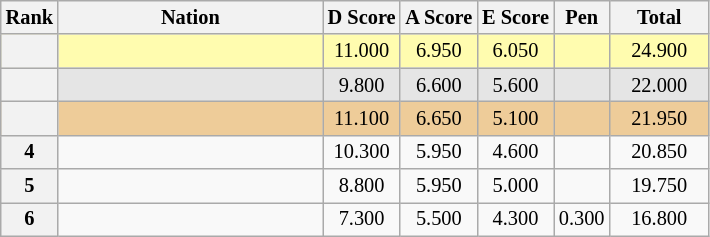<table class="wikitable sortable" style="text-align:center; font-size:85%">
<tr>
<th scope="col" style="width:20px;">Rank</th>
<th ! scope="col" style="width:170px;">Nation</th>
<th>D Score</th>
<th>A Score</th>
<th>E Score</th>
<th>Pen</th>
<th scope="col" style="width:60px;" !>Total</th>
</tr>
<tr bgcolor=fffcaf>
<th scope=row></th>
<td align=left></td>
<td>11.000</td>
<td>6.950</td>
<td>6.050</td>
<td></td>
<td>24.900</td>
</tr>
<tr bgcolor=e5e5e5>
<th scope=row></th>
<td align=left></td>
<td>9.800</td>
<td>6.600</td>
<td>5.600</td>
<td></td>
<td>22.000</td>
</tr>
<tr bgcolor=eecc99>
<th scope=row></th>
<td align=left></td>
<td>11.100</td>
<td>6.650</td>
<td>5.100</td>
<td></td>
<td>21.950</td>
</tr>
<tr>
<th scope=row>4</th>
<td align=left></td>
<td>10.300</td>
<td>5.950</td>
<td>4.600</td>
<td></td>
<td>20.850</td>
</tr>
<tr>
<th scope=row>5</th>
<td align=left></td>
<td>8.800</td>
<td>5.950</td>
<td>5.000</td>
<td></td>
<td>19.750</td>
</tr>
<tr>
<th scope=row>6</th>
<td align=left></td>
<td>7.300</td>
<td>5.500</td>
<td>4.300</td>
<td>0.300</td>
<td>16.800</td>
</tr>
</table>
